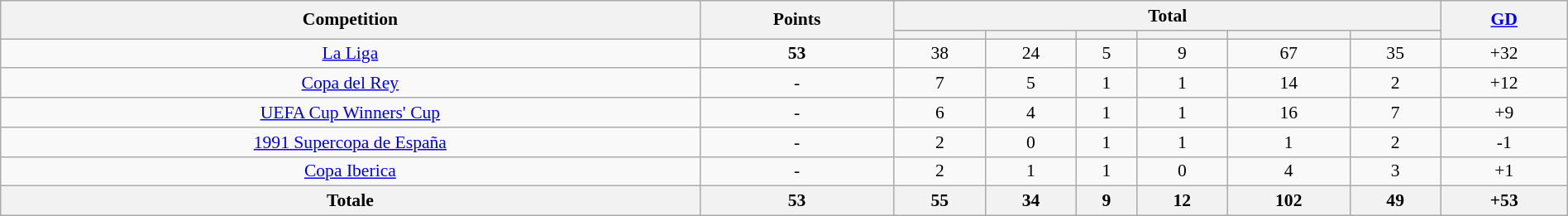<table class="wikitable" style="font-size:90%;width:100%;margin:auto;clear:both;text-align:center;">
<tr>
<th rowspan="2">Competition</th>
<th rowspan="2">Points</th>
<th colspan="6">Total</th>
<th rowspan="2"><a href='#'>GD</a></th>
</tr>
<tr>
<th></th>
<th></th>
<th></th>
<th></th>
<th></th>
<th></th>
</tr>
<tr>
<td> <a href='#'>La Liga</a></td>
<td><strong>53</strong></td>
<td>38</td>
<td>24</td>
<td>5</td>
<td>9</td>
<td>67</td>
<td>35</td>
<td>+32</td>
</tr>
<tr>
<td> <a href='#'>Copa del Rey</a></td>
<td>-</td>
<td>7</td>
<td>5</td>
<td>1</td>
<td>1</td>
<td>14</td>
<td>2</td>
<td>+12</td>
</tr>
<tr>
<td> <a href='#'>UEFA Cup Winners' Cup</a></td>
<td>-</td>
<td>6</td>
<td>4</td>
<td>1</td>
<td>1</td>
<td>16</td>
<td>7</td>
<td>+9</td>
</tr>
<tr>
<td> <a href='#'>1991 Supercopa de España</a></td>
<td>-</td>
<td>2</td>
<td>0</td>
<td>1</td>
<td>1</td>
<td>1</td>
<td>2</td>
<td>-1</td>
</tr>
<tr>
<td><a href='#'>Copa Iberica</a></td>
<td>-</td>
<td>2</td>
<td>1</td>
<td>1</td>
<td>0</td>
<td>4</td>
<td>3</td>
<td>+1</td>
</tr>
<tr>
<th>Totale</th>
<th>53</th>
<th>55</th>
<th>34</th>
<th>9</th>
<th>12</th>
<th>102</th>
<th>49</th>
<th>+53</th>
</tr>
</table>
